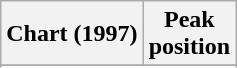<table class="wikitable sortable">
<tr>
<th align="left">Chart (1997)</th>
<th align="center">Peak<br>position</th>
</tr>
<tr>
</tr>
<tr>
</tr>
</table>
